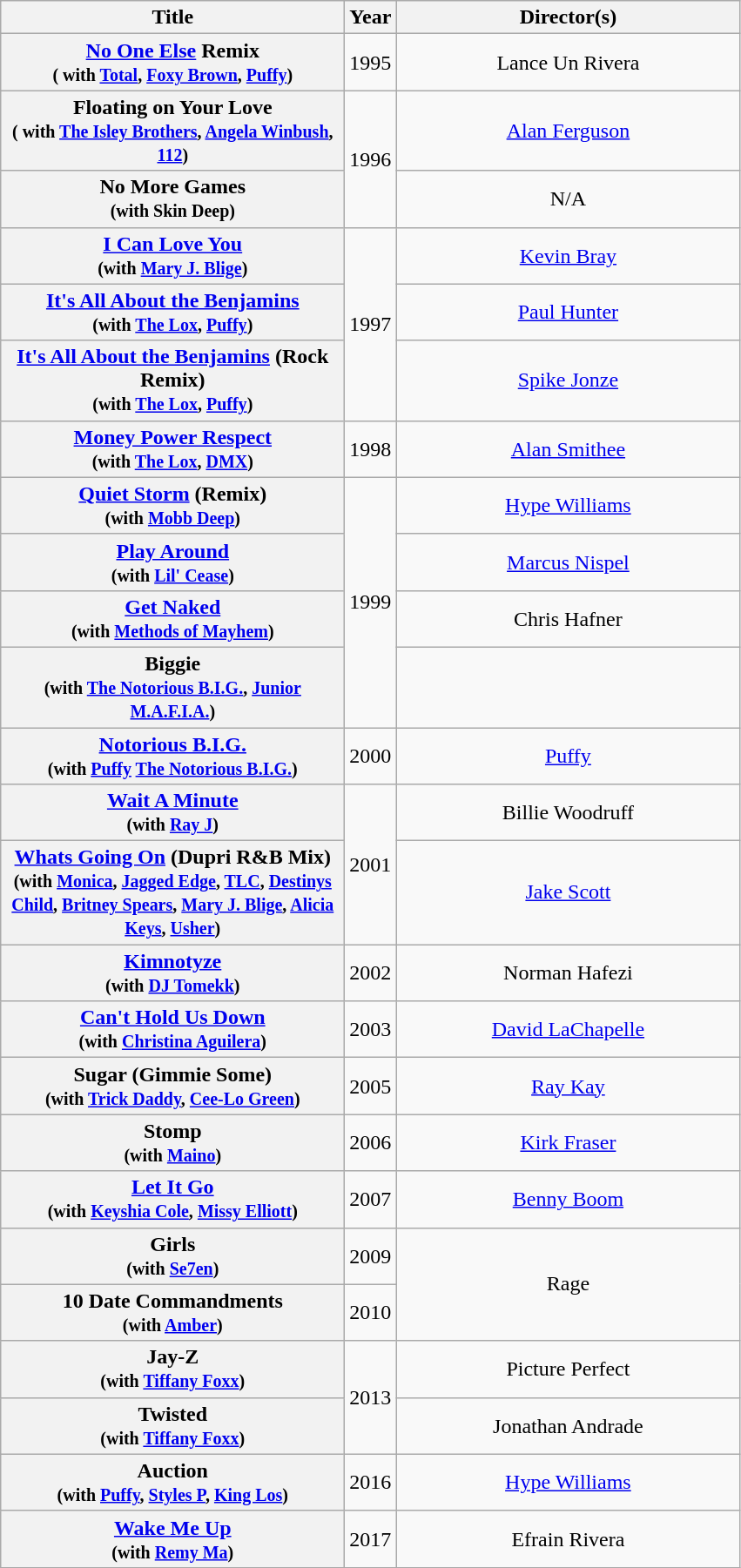<table class="wikitable plainrowheaders sortable" style="text-align:center;">
<tr>
<th scope="col" style="width: 16em;">Title</th>
<th scope="col" style="width: 2em;">Year</th>
<th scope="col" style="width: 16em;">Director(s)</th>
</tr>
<tr>
<th scope="row"><a href='#'>No One Else</a> Remix <br><small>( with <a href='#'>Total</a>, <a href='#'>Foxy Brown</a>, <a href='#'>Puffy</a>)</small></th>
<td rowspan="1">1995</td>
<td rowspan="1">Lance Un Rivera</td>
</tr>
<tr>
<th scope="row">Floating on Your Love<br><small>( with <a href='#'>The Isley Brothers</a>, <a href='#'>Angela Winbush</a>, <a href='#'>112</a>)</small></th>
<td rowspan="2">1996</td>
<td><a href='#'>Alan Ferguson</a></td>
</tr>
<tr>
<th scope="row">No More Games<br><small>(with Skin Deep)</small></th>
<td>N/A</td>
</tr>
<tr>
<th scope="row"><a href='#'>I Can Love You</a><br><small>(with <a href='#'>Mary J. Blige</a>)</small></th>
<td rowspan="3">1997</td>
<td><a href='#'>Kevin Bray</a></td>
</tr>
<tr>
<th scope="row"><a href='#'>It's All About the Benjamins</a><br><small>(with <a href='#'>The Lox</a>, <a href='#'>Puffy</a>)</small></th>
<td><a href='#'>Paul Hunter</a></td>
</tr>
<tr>
<th scope="row"><a href='#'>It's All About the Benjamins</a> (Rock Remix)<br><small>(with <a href='#'>The Lox</a>, <a href='#'>Puffy</a>)</small></th>
<td><a href='#'>Spike Jonze</a></td>
</tr>
<tr>
<th scope="row"><a href='#'>Money Power Respect</a><br><small>(with <a href='#'>The Lox</a>, <a href='#'>DMX</a>)</small></th>
<td rowspan="1">1998</td>
<td><a href='#'>Alan Smithee</a></td>
</tr>
<tr>
<th scope="row"><a href='#'>Quiet Storm</a> (Remix)<br><small>(with <a href='#'>Mobb Deep</a>)</small></th>
<td rowspan="4">1999</td>
<td><a href='#'>Hype Williams</a></td>
</tr>
<tr>
<th scope="row"><a href='#'>Play Around</a><br><small>(with <a href='#'>Lil' Cease</a>)</small></th>
<td><a href='#'>Marcus Nispel</a></td>
</tr>
<tr>
<th scope="row"><a href='#'>Get Naked</a><br><small>(with <a href='#'>Methods of Mayhem</a>)</small></th>
<td>Chris Hafner</td>
</tr>
<tr>
<th scope="row">Biggie<br><small>(with <a href='#'>The Notorious B.I.G.</a>, <a href='#'>Junior M.A.F.I.A.</a>)</small></th>
<td></td>
</tr>
<tr>
<th scope="row"><a href='#'>Notorious B.I.G.</a><br><small>(with <a href='#'>Puffy</a> <a href='#'>The Notorious B.I.G.</a>)</small></th>
<td rowspan="1">2000</td>
<td><a href='#'>Puffy</a></td>
</tr>
<tr>
<th scope="row"><a href='#'>Wait A Minute</a><br><small>(with <a href='#'>Ray J</a>)</small></th>
<td rowspan="2">2001</td>
<td>Billie Woodruff</td>
</tr>
<tr>
<th scope="row"><a href='#'>Whats Going On</a> (Dupri R&B Mix)<br><small>(with <a href='#'>Monica</a>, <a href='#'>Jagged Edge</a>, <a href='#'>TLC</a>, <a href='#'>Destinys Child</a>, <a href='#'>Britney Spears</a>, <a href='#'>Mary J. Blige</a>, <a href='#'>Alicia Keys</a>, <a href='#'>Usher</a>)</small></th>
<td><a href='#'>Jake Scott</a></td>
</tr>
<tr>
<th scope="row"><a href='#'>Kimnotyze</a><br><small>(with <a href='#'>DJ Tomekk</a>)</small></th>
<td rowspan="1">2002</td>
<td>Norman Hafezi</td>
</tr>
<tr>
<th scope="row"><a href='#'>Can't Hold Us Down</a><br><small>(with <a href='#'>Christina Aguilera</a>)</small></th>
<td rowspan="1">2003</td>
<td><a href='#'>David LaChapelle</a></td>
</tr>
<tr>
<th scope="row">Sugar (Gimmie Some)<br><small>(with <a href='#'>Trick Daddy</a>, <a href='#'>Cee-Lo Green</a>)</small></th>
<td rowspan="1">2005</td>
<td><a href='#'>Ray Kay</a></td>
</tr>
<tr>
<th scope="row">Stomp<br><small>(with <a href='#'>Maino</a>)</small></th>
<td rowspan="1">2006</td>
<td><a href='#'>Kirk Fraser</a></td>
</tr>
<tr>
<th scope="row"><a href='#'>Let It Go</a><br><small>(with <a href='#'>Keyshia Cole</a>, <a href='#'>Missy Elliott</a>)</small></th>
<td rowspan="1">2007</td>
<td><a href='#'>Benny Boom</a></td>
</tr>
<tr>
<th scope="row">Girls<br><small>(with <a href='#'>Se7en</a>)</small></th>
<td rowspan="1">2009</td>
<td rowspan="2">Rage</td>
</tr>
<tr>
<th scope="row">10 Date Commandments<br><small>(with <a href='#'>Amber</a>)</small></th>
<td rowspan="1">2010</td>
</tr>
<tr>
<th scope="row">Jay-Z<br><small>(with <a href='#'>Tiffany Foxx</a>)</small></th>
<td rowspan="2">2013</td>
<td>Picture Perfect</td>
</tr>
<tr>
<th scope="row">Twisted<br><small>(with <a href='#'>Tiffany Foxx</a>)</small></th>
<td>Jonathan Andrade</td>
</tr>
<tr>
<th scope="row">Auction<br><small>(with <a href='#'>Puffy</a>, <a href='#'>Styles P</a>, <a href='#'>King Los</a>)</small></th>
<td rowspan="1">2016</td>
<td><a href='#'>Hype Williams</a></td>
</tr>
<tr>
<th scope="row"><a href='#'>Wake Me Up</a><br><small>(with <a href='#'>Remy Ma</a>)</small></th>
<td rowspan="2">2017</td>
<td>Efrain Rivera</td>
</tr>
</table>
